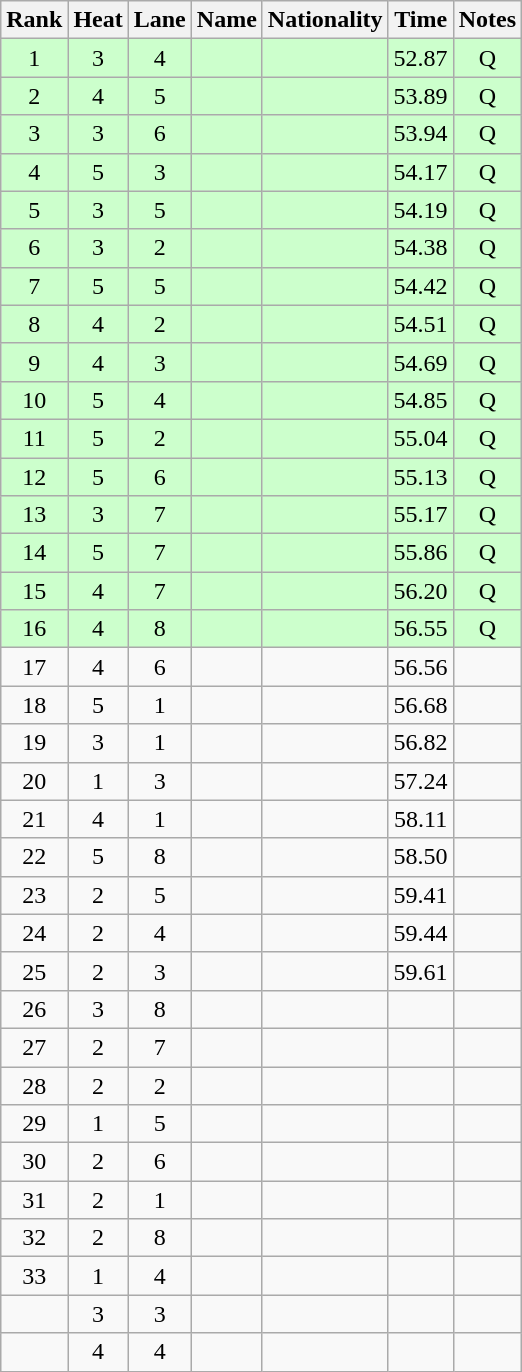<table class="wikitable sortable" style="text-align:center">
<tr>
<th>Rank</th>
<th>Heat</th>
<th>Lane</th>
<th>Name</th>
<th>Nationality</th>
<th>Time</th>
<th>Notes</th>
</tr>
<tr bgcolor=ccffcc>
<td>1</td>
<td>3</td>
<td>4</td>
<td align=left></td>
<td align=left></td>
<td>52.87</td>
<td>Q</td>
</tr>
<tr bgcolor=ccffcc>
<td>2</td>
<td>4</td>
<td>5</td>
<td align=left></td>
<td align=left></td>
<td>53.89</td>
<td>Q</td>
</tr>
<tr bgcolor=ccffcc>
<td>3</td>
<td>3</td>
<td>6</td>
<td align=left></td>
<td align=left></td>
<td>53.94</td>
<td>Q</td>
</tr>
<tr bgcolor=ccffcc>
<td>4</td>
<td>5</td>
<td>3</td>
<td align=left></td>
<td align=left></td>
<td>54.17</td>
<td>Q</td>
</tr>
<tr bgcolor=ccffcc>
<td>5</td>
<td>3</td>
<td>5</td>
<td align=left></td>
<td align=left></td>
<td>54.19</td>
<td>Q</td>
</tr>
<tr bgcolor=ccffcc>
<td>6</td>
<td>3</td>
<td>2</td>
<td align=left></td>
<td align=left></td>
<td>54.38</td>
<td>Q</td>
</tr>
<tr bgcolor=ccffcc>
<td>7</td>
<td>5</td>
<td>5</td>
<td align=left></td>
<td align=left></td>
<td>54.42</td>
<td>Q</td>
</tr>
<tr bgcolor=ccffcc>
<td>8</td>
<td>4</td>
<td>2</td>
<td align=left></td>
<td align=left></td>
<td>54.51</td>
<td>Q</td>
</tr>
<tr bgcolor=ccffcc>
<td>9</td>
<td>4</td>
<td>3</td>
<td align=left></td>
<td align=left></td>
<td>54.69</td>
<td>Q</td>
</tr>
<tr bgcolor=ccffcc>
<td>10</td>
<td>5</td>
<td>4</td>
<td align=left></td>
<td align=left></td>
<td>54.85</td>
<td>Q</td>
</tr>
<tr bgcolor=ccffcc>
<td>11</td>
<td>5</td>
<td>2</td>
<td align=left></td>
<td align=left></td>
<td>55.04</td>
<td>Q</td>
</tr>
<tr bgcolor=ccffcc>
<td>12</td>
<td>5</td>
<td>6</td>
<td align=left></td>
<td align=left></td>
<td>55.13</td>
<td>Q</td>
</tr>
<tr bgcolor=ccffcc>
<td>13</td>
<td>3</td>
<td>7</td>
<td align=left></td>
<td align=left></td>
<td>55.17</td>
<td>Q</td>
</tr>
<tr bgcolor=ccffcc>
<td>14</td>
<td>5</td>
<td>7</td>
<td align=left></td>
<td align=left></td>
<td>55.86</td>
<td>Q</td>
</tr>
<tr bgcolor=ccffcc>
<td>15</td>
<td>4</td>
<td>7</td>
<td align=left></td>
<td align=left></td>
<td>56.20</td>
<td>Q</td>
</tr>
<tr bgcolor=ccffcc>
<td>16</td>
<td>4</td>
<td>8</td>
<td align=left></td>
<td align=left></td>
<td>56.55</td>
<td>Q</td>
</tr>
<tr>
<td>17</td>
<td>4</td>
<td>6</td>
<td align=left></td>
<td align=left></td>
<td>56.56</td>
<td></td>
</tr>
<tr>
<td>18</td>
<td>5</td>
<td>1</td>
<td align=left></td>
<td align=left></td>
<td>56.68</td>
<td></td>
</tr>
<tr>
<td>19</td>
<td>3</td>
<td>1</td>
<td align=left></td>
<td align=left></td>
<td>56.82</td>
<td></td>
</tr>
<tr>
<td>20</td>
<td>1</td>
<td>3</td>
<td align=left></td>
<td align=left></td>
<td>57.24</td>
<td></td>
</tr>
<tr>
<td>21</td>
<td>4</td>
<td>1</td>
<td align=left></td>
<td align=left></td>
<td>58.11</td>
<td></td>
</tr>
<tr>
<td>22</td>
<td>5</td>
<td>8</td>
<td align=left></td>
<td align=left></td>
<td>58.50</td>
<td></td>
</tr>
<tr>
<td>23</td>
<td>2</td>
<td>5</td>
<td align=left></td>
<td align=left></td>
<td>59.41</td>
<td></td>
</tr>
<tr>
<td>24</td>
<td>2</td>
<td>4</td>
<td align=left></td>
<td align=left></td>
<td>59.44</td>
<td></td>
</tr>
<tr>
<td>25</td>
<td>2</td>
<td>3</td>
<td align=left></td>
<td align=left></td>
<td>59.61</td>
<td></td>
</tr>
<tr>
<td>26</td>
<td>3</td>
<td>8</td>
<td align=left></td>
<td align=left></td>
<td></td>
<td></td>
</tr>
<tr>
<td>27</td>
<td>2</td>
<td>7</td>
<td align=left></td>
<td align=left></td>
<td></td>
<td></td>
</tr>
<tr>
<td>28</td>
<td>2</td>
<td>2</td>
<td align=left></td>
<td align=left></td>
<td></td>
<td></td>
</tr>
<tr>
<td>29</td>
<td>1</td>
<td>5</td>
<td align=left></td>
<td align=left></td>
<td></td>
<td></td>
</tr>
<tr>
<td>30</td>
<td>2</td>
<td>6</td>
<td align=left></td>
<td align=left></td>
<td></td>
<td></td>
</tr>
<tr>
<td>31</td>
<td>2</td>
<td>1</td>
<td align=left></td>
<td align=left></td>
<td></td>
<td></td>
</tr>
<tr>
<td>32</td>
<td>2</td>
<td>8</td>
<td align=left></td>
<td align=left></td>
<td></td>
<td></td>
</tr>
<tr>
<td>33</td>
<td>1</td>
<td>4</td>
<td align=left></td>
<td align=left></td>
<td></td>
<td></td>
</tr>
<tr>
<td></td>
<td>3</td>
<td>3</td>
<td align=left></td>
<td align=left></td>
<td></td>
<td></td>
</tr>
<tr>
<td></td>
<td>4</td>
<td>4</td>
<td align=left></td>
<td align=left></td>
<td></td>
<td></td>
</tr>
</table>
